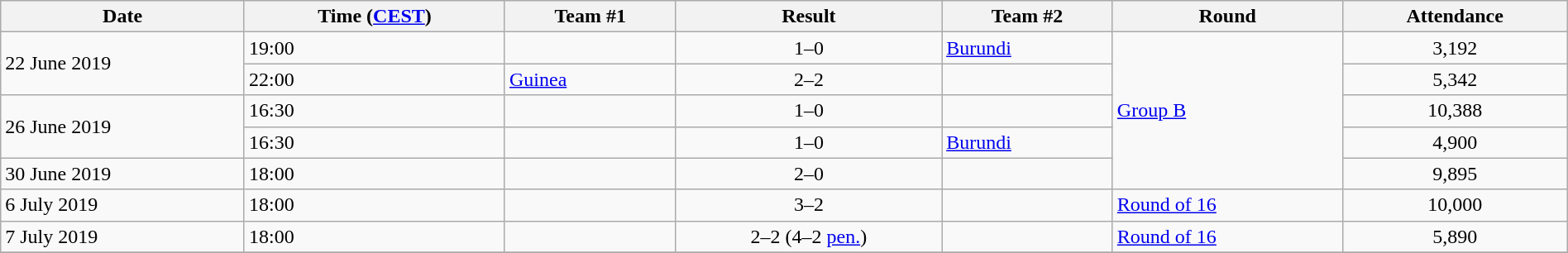<table class="wikitable" style="text-align: left;" width="100%">
<tr>
<th>Date</th>
<th>Time (<a href='#'>CEST</a>)</th>
<th>Team #1</th>
<th>Result</th>
<th>Team #2</th>
<th>Round</th>
<th>Attendance</th>
</tr>
<tr>
<td rowspan="2">22 June 2019</td>
<td>19:00</td>
<td></td>
<td style="text-align:center;">1–0</td>
<td> <a href='#'>Burundi</a></td>
<td rowspan="5"><a href='#'>Group B</a></td>
<td style="text-align:center;">3,192</td>
</tr>
<tr>
<td>22:00</td>
<td> <a href='#'>Guinea</a></td>
<td style="text-align:center;">2–2</td>
<td></td>
<td style="text-align:center;">5,342</td>
</tr>
<tr>
<td rowspan="2">26 June 2019</td>
<td>16:30</td>
<td></td>
<td style="text-align:center;">1–0</td>
<td></td>
<td style="text-align:center;">10,388</td>
</tr>
<tr>
<td>16:30</td>
<td></td>
<td style="text-align:center;">1–0</td>
<td> <a href='#'>Burundi</a></td>
<td style="text-align:center;">4,900</td>
</tr>
<tr>
<td>30 June 2019</td>
<td>18:00</td>
<td></td>
<td style="text-align:center;">2–0</td>
<td></td>
<td style="text-align:center;">9,895</td>
</tr>
<tr>
<td>6 July 2019</td>
<td>18:00</td>
<td></td>
<td style="text-align:center;">3–2</td>
<td></td>
<td><a href='#'>Round of 16</a></td>
<td style="text-align:center;">10,000</td>
</tr>
<tr>
<td>7 July 2019</td>
<td>18:00</td>
<td></td>
<td style="text-align:center;">2–2 (4–2 <a href='#'>pen.</a>)</td>
<td></td>
<td><a href='#'>Round of 16</a></td>
<td style="text-align:center;">5,890</td>
</tr>
<tr>
</tr>
</table>
